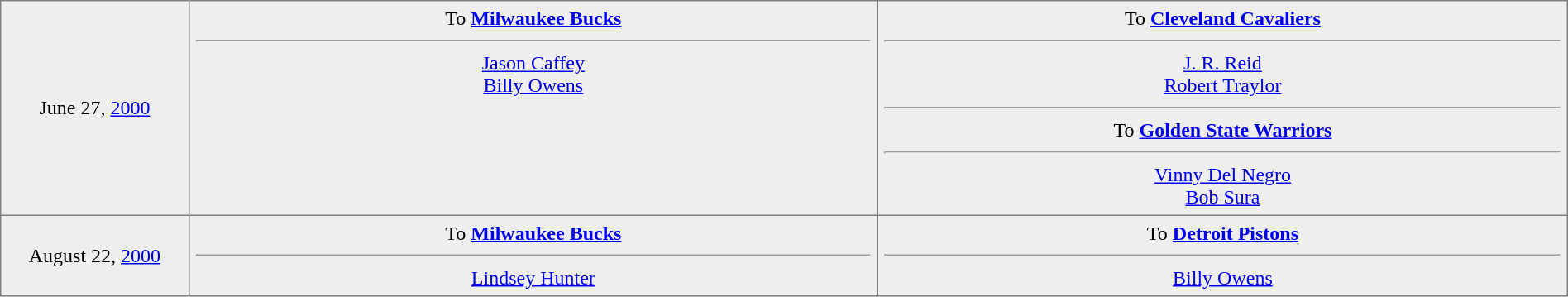<table border="1" style="border-collapse:collapse; text-align:center; width:100%;"  cellpadding="5">
<tr style="background:#eee;">
<td style="width:12%">June 27, <a href='#'>2000</a></td>
<td style="width:44%; vertical-align:top;">To <strong><a href='#'>Milwaukee Bucks</a></strong><hr><a href='#'>Jason Caffey</a><br><a href='#'>Billy Owens</a></td>
<td style="width:44%; vertical-align:top;">To <strong><a href='#'>Cleveland Cavaliers</a></strong><hr><a href='#'>J. R. Reid</a><br><a href='#'>Robert Traylor</a><hr>To <strong><a href='#'>Golden State Warriors</a></strong><hr><a href='#'>Vinny Del Negro</a><br><a href='#'>Bob Sura</a></td>
</tr>
<tr style="background:#eee;">
<td style="width:12%">August 22, <a href='#'>2000</a></td>
<td style="width:44%; vertical-align:top;">To <strong><a href='#'>Milwaukee Bucks</a></strong><hr><a href='#'>Lindsey Hunter</a></td>
<td style="width:44%; vertical-align:top;">To <strong><a href='#'>Detroit Pistons</a></strong><hr><a href='#'>Billy Owens</a></td>
</tr>
</table>
